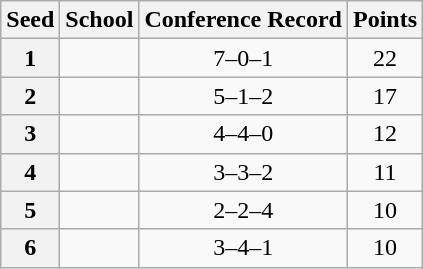<table class="wikitable" style="text-align:center">
<tr>
<th>Seed</th>
<th>School</th>
<th>Conference Record</th>
<th>Points</th>
</tr>
<tr>
<th>1</th>
<td></td>
<td>7–0–1</td>
<td>22</td>
</tr>
<tr>
<th>2</th>
<td></td>
<td>5–1–2</td>
<td>17</td>
</tr>
<tr>
<th>3</th>
<td></td>
<td>4–4–0</td>
<td>12</td>
</tr>
<tr>
<th>4</th>
<td></td>
<td>3–3–2</td>
<td>11</td>
</tr>
<tr>
<th>5</th>
<td></td>
<td>2–2–4</td>
<td>10</td>
</tr>
<tr>
<th>6</th>
<td></td>
<td>3–4–1</td>
<td>10</td>
</tr>
</table>
